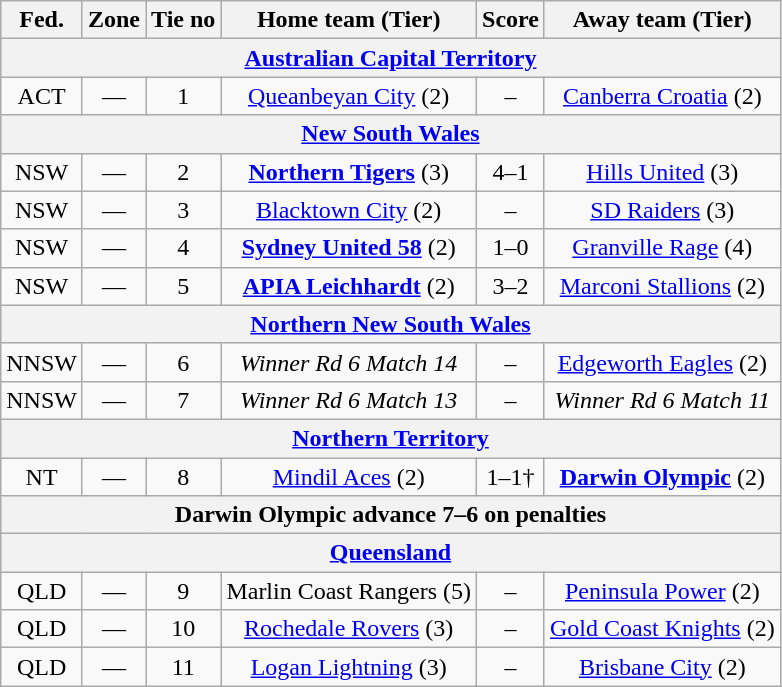<table class="wikitable" style="text-align:center">
<tr>
<th>Fed.</th>
<th>Zone</th>
<th>Tie no</th>
<th>Home team (Tier)</th>
<th>Score</th>
<th>Away team (Tier)</th>
</tr>
<tr>
<th colspan=6><a href='#'>Australian Capital Territory</a></th>
</tr>
<tr>
<td>ACT</td>
<td>—</td>
<td>1</td>
<td><a href='#'>Queanbeyan City</a> (2)</td>
<td>–</td>
<td><a href='#'>Canberra Croatia</a> (2)</td>
</tr>
<tr>
<th colspan=6><a href='#'>New South Wales</a></th>
</tr>
<tr>
<td>NSW</td>
<td>—</td>
<td>2</td>
<td><strong><a href='#'>Northern Tigers</a></strong> (3)</td>
<td>4–1</td>
<td><a href='#'>Hills United</a> (3)</td>
</tr>
<tr>
<td>NSW</td>
<td>—</td>
<td>3</td>
<td><a href='#'>Blacktown City</a> (2)</td>
<td>–</td>
<td><a href='#'>SD Raiders</a> (3)</td>
</tr>
<tr>
<td>NSW</td>
<td>—</td>
<td>4</td>
<td><strong><a href='#'>Sydney United 58</a></strong> (2)</td>
<td>1–0</td>
<td><a href='#'>Granville Rage</a> (4)</td>
</tr>
<tr>
<td>NSW</td>
<td>—</td>
<td>5</td>
<td><strong><a href='#'>APIA Leichhardt</a></strong> (2)</td>
<td>3–2</td>
<td><a href='#'>Marconi Stallions</a> (2)</td>
</tr>
<tr>
<th colspan=6><a href='#'>Northern New South Wales</a></th>
</tr>
<tr>
<td>NNSW</td>
<td>—</td>
<td>6</td>
<td><em>Winner Rd 6 Match 14</em></td>
<td>–</td>
<td><a href='#'>Edgeworth Eagles</a> (2)</td>
</tr>
<tr>
<td>NNSW</td>
<td>—</td>
<td>7</td>
<td><em>Winner Rd 6 Match 13</em></td>
<td>–</td>
<td><em>Winner Rd 6 Match 11</em></td>
</tr>
<tr>
<th colspan=6><a href='#'>Northern Territory</a></th>
</tr>
<tr>
<td>NT</td>
<td>—</td>
<td>8</td>
<td><a href='#'>Mindil Aces</a> (2)</td>
<td>1–1†</td>
<td><strong><a href='#'>Darwin Olympic</a></strong> (2)</td>
</tr>
<tr>
<th colspan=6>Darwin Olympic advance 7–6 on penalties</th>
</tr>
<tr>
<th colspan=6><a href='#'>Queensland</a></th>
</tr>
<tr>
<td>QLD</td>
<td>—</td>
<td>9</td>
<td>Marlin Coast Rangers (5)</td>
<td>–</td>
<td><a href='#'>Peninsula Power</a> (2)</td>
</tr>
<tr>
<td>QLD</td>
<td>—</td>
<td>10</td>
<td><a href='#'>Rochedale Rovers</a> (3)</td>
<td>–</td>
<td><a href='#'>Gold Coast Knights</a> (2)</td>
</tr>
<tr>
<td>QLD</td>
<td>—</td>
<td>11</td>
<td><a href='#'>Logan Lightning</a> (3)</td>
<td>–</td>
<td><a href='#'>Brisbane City</a> (2)</td>
</tr>
</table>
